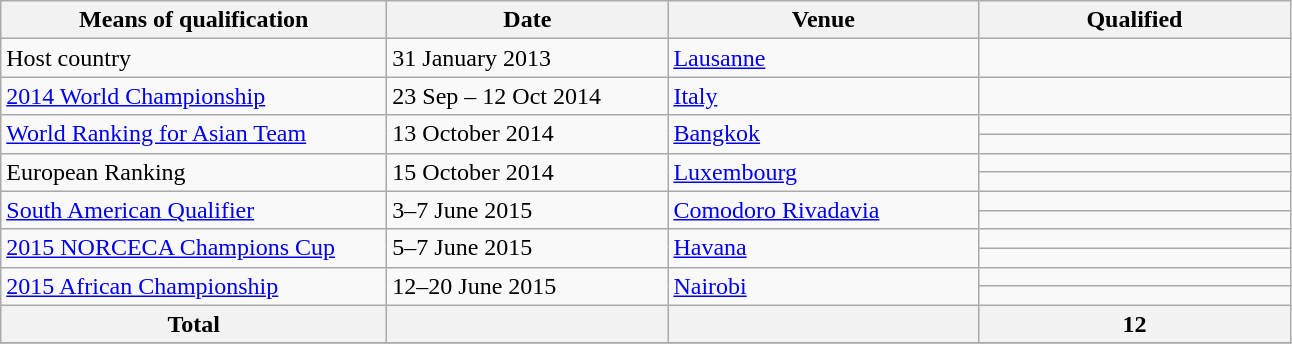<table class=wikitable>
<tr>
<th width=250>Means of qualification</th>
<th width=180>Date</th>
<th width=200>Venue</th>
<th width=200>Qualified</th>
</tr>
<tr>
<td>Host country</td>
<td>31 January 2013</td>
<td> <a href='#'>Lausanne</a></td>
<td></td>
</tr>
<tr>
<td><a href='#'>2014 World Championship</a></td>
<td>23 Sep – 12 Oct 2014</td>
<td> <a href='#'>Italy</a></td>
<td></td>
</tr>
<tr>
<td rowspan=2><a href='#'>World Ranking for Asian Team</a></td>
<td rowspan=2>13 October 2014</td>
<td rowspan=2> <a href='#'>Bangkok</a></td>
<td></td>
</tr>
<tr>
<td></td>
</tr>
<tr>
<td rowspan=2>European Ranking</td>
<td rowspan=2>15 October 2014</td>
<td rowspan=2> <a href='#'>Luxembourg</a></td>
<td></td>
</tr>
<tr>
<td></td>
</tr>
<tr>
<td rowspan=2><a href='#'>South American Qualifier</a></td>
<td rowspan=2>3–7 June 2015</td>
<td rowspan=2> <a href='#'>Comodoro Rivadavia</a></td>
<td></td>
</tr>
<tr>
<td></td>
</tr>
<tr>
<td rowspan=2><a href='#'>2015 NORCECA Champions Cup</a></td>
<td rowspan=2>5–7 June 2015</td>
<td rowspan=2> <a href='#'>Havana</a></td>
<td></td>
</tr>
<tr>
<td></td>
</tr>
<tr>
<td rowspan=2><a href='#'>2015 African Championship</a></td>
<td rowspan=2>12–20 June 2015</td>
<td rowspan=2> <a href='#'>Nairobi</a></td>
<td></td>
</tr>
<tr>
<td></td>
</tr>
<tr>
<th>Total</th>
<th></th>
<th></th>
<th>12</th>
</tr>
<tr>
</tr>
</table>
